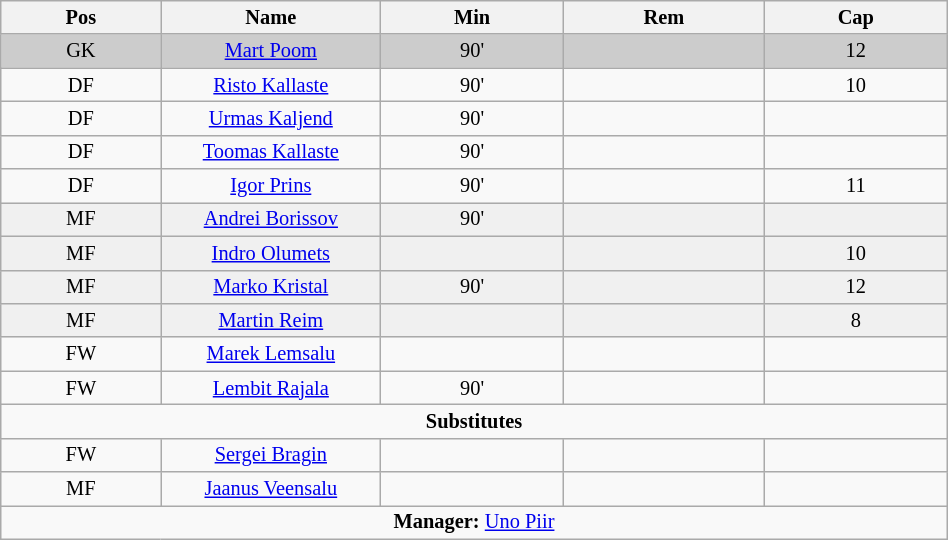<table class="wikitable collapsible collapsed" align="center" style="font-size:85%; text-align:center;" width="50%">
<tr>
<th>Pos</th>
<th width=140>Name</th>
<th>Min</th>
<th>Rem</th>
<th>Cap</th>
</tr>
<tr bgcolor="cccccc">
<td>GK</td>
<td><a href='#'>Mart Poom</a></td>
<td>90'</td>
<td></td>
<td>12</td>
</tr>
<tr>
<td>DF</td>
<td><a href='#'>Risto Kallaste</a></td>
<td>90'</td>
<td></td>
<td>10</td>
</tr>
<tr>
<td>DF</td>
<td><a href='#'>Urmas Kaljend</a></td>
<td>90'</td>
<td></td>
<td></td>
</tr>
<tr>
<td>DF</td>
<td><a href='#'>Toomas Kallaste</a></td>
<td>90'</td>
<td></td>
<td></td>
</tr>
<tr>
<td>DF</td>
<td><a href='#'>Igor Prins</a></td>
<td>90'</td>
<td></td>
<td>11</td>
</tr>
<tr bgcolor="#F0F0F0">
<td>MF</td>
<td><a href='#'>Andrei Borissov</a></td>
<td>90'</td>
<td></td>
<td></td>
</tr>
<tr bgcolor="#F0F0F0">
<td>MF</td>
<td><a href='#'>Indro Olumets</a></td>
<td></td>
<td></td>
<td>10</td>
</tr>
<tr bgcolor="#F0F0F0">
<td>MF</td>
<td><a href='#'>Marko Kristal</a></td>
<td>90'</td>
<td></td>
<td>12</td>
</tr>
<tr bgcolor="#F0F0F0">
<td>MF</td>
<td><a href='#'>Martin Reim</a></td>
<td></td>
<td></td>
<td>8</td>
</tr>
<tr>
<td>FW</td>
<td><a href='#'>Marek Lemsalu</a></td>
<td></td>
<td></td>
<td></td>
</tr>
<tr>
<td>FW</td>
<td><a href='#'>Lembit Rajala</a></td>
<td>90'</td>
<td></td>
<td></td>
</tr>
<tr>
<td colspan=5 align=center><strong>Substitutes</strong></td>
</tr>
<tr>
<td>FW</td>
<td><a href='#'>Sergei Bragin</a></td>
<td></td>
<td></td>
<td></td>
</tr>
<tr>
<td>MF</td>
<td><a href='#'>Jaanus Veensalu</a></td>
<td></td>
<td></td>
<td></td>
</tr>
<tr>
<td colspan=5 align=center><strong>Manager:</strong>  <a href='#'>Uno Piir</a></td>
</tr>
</table>
